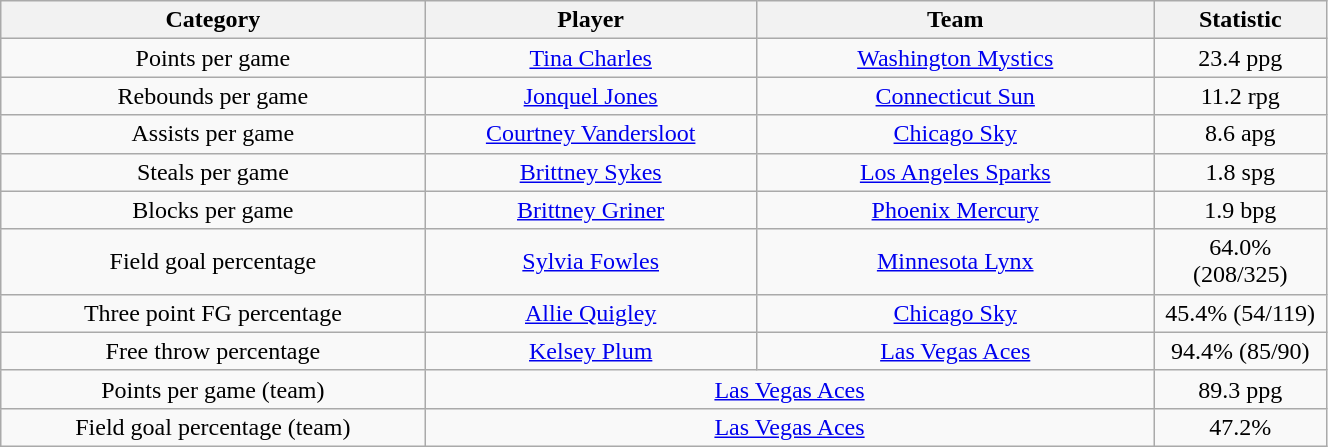<table class="wikitable" style="width: 70%; text-align: center;">
<tr>
<th width=32%>Category</th>
<th width=25%>Player</th>
<th width=30%>Team</th>
<th width=20%>Statistic</th>
</tr>
<tr>
<td>Points per game</td>
<td><a href='#'>Tina Charles</a></td>
<td><a href='#'>Washington Mystics</a></td>
<td>23.4 ppg</td>
</tr>
<tr>
<td>Rebounds per game</td>
<td><a href='#'>Jonquel Jones</a></td>
<td><a href='#'>Connecticut Sun</a></td>
<td>11.2 rpg</td>
</tr>
<tr>
<td>Assists per game</td>
<td><a href='#'>Courtney Vandersloot</a></td>
<td><a href='#'>Chicago Sky</a></td>
<td>8.6 apg</td>
</tr>
<tr>
<td>Steals per game</td>
<td><a href='#'>Brittney Sykes</a></td>
<td><a href='#'>Los Angeles Sparks</a></td>
<td>1.8 spg</td>
</tr>
<tr>
<td>Blocks per game</td>
<td><a href='#'>Brittney Griner</a></td>
<td><a href='#'>Phoenix Mercury</a></td>
<td>1.9 bpg</td>
</tr>
<tr>
<td>Field goal percentage</td>
<td><a href='#'>Sylvia Fowles</a></td>
<td><a href='#'>Minnesota Lynx</a></td>
<td>64.0% (208/325)</td>
</tr>
<tr>
<td>Three point FG percentage</td>
<td><a href='#'>Allie Quigley</a></td>
<td><a href='#'>Chicago Sky</a></td>
<td>45.4% (54/119)</td>
</tr>
<tr>
<td>Free throw percentage</td>
<td><a href='#'>Kelsey Plum</a></td>
<td><a href='#'>Las Vegas Aces</a></td>
<td>94.4% (85/90)</td>
</tr>
<tr>
<td>Points per game (team)</td>
<td colspan=2><a href='#'>Las Vegas Aces</a></td>
<td>89.3 ppg</td>
</tr>
<tr>
<td>Field goal percentage (team)</td>
<td colspan=2><a href='#'>Las Vegas Aces</a></td>
<td>47.2%</td>
</tr>
</table>
